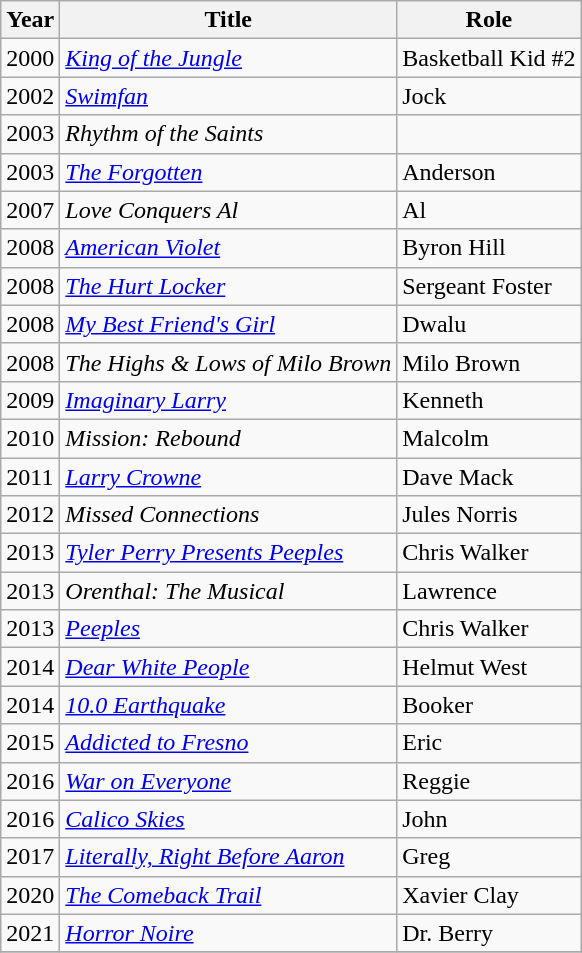<table class="wikitable">
<tr>
<th>Year</th>
<th>Title</th>
<th>Role</th>
</tr>
<tr>
<td>2000</td>
<td><a href='#'><em>King of the Jungle</em></a></td>
<td>Basketball Kid #2</td>
</tr>
<tr>
<td>2002</td>
<td><em><a href='#'>Swimfan</a></em></td>
<td>Jock</td>
</tr>
<tr>
<td>2003</td>
<td><em>Rhythm of the Saints</em></td>
<td></td>
</tr>
<tr>
<td>2003</td>
<td><a href='#'><em>The Forgotten</em></a></td>
<td>Anderson</td>
</tr>
<tr>
<td>2007</td>
<td><em>Love Conquers Al</em></td>
<td>Al</td>
</tr>
<tr>
<td>2008</td>
<td><em><a href='#'>American Violet</a></em></td>
<td>Byron Hill</td>
</tr>
<tr>
<td>2008</td>
<td><em><a href='#'>The Hurt Locker</a></em></td>
<td>Sergeant Foster</td>
</tr>
<tr>
<td>2008</td>
<td><a href='#'><em>My Best Friend's Girl</em></a></td>
<td>Dwalu</td>
</tr>
<tr>
<td>2008</td>
<td><em>The Highs & Lows of Milo Brown</em></td>
<td>Milo Brown</td>
</tr>
<tr>
<td>2009</td>
<td><em><a href='#'>Imaginary Larry</a></em></td>
<td>Kenneth</td>
</tr>
<tr>
<td>2010</td>
<td><em>Mission: Rebound</em></td>
<td>Malcolm</td>
</tr>
<tr>
<td>2011</td>
<td><em><a href='#'>Larry Crowne</a></em></td>
<td>Dave Mack</td>
</tr>
<tr>
<td>2012</td>
<td><em>Missed Connections</em></td>
<td>Jules Norris</td>
</tr>
<tr>
<td>2013</td>
<td><em><a href='#'>Tyler Perry Presents Peeples</a></em></td>
<td>Chris Walker</td>
</tr>
<tr>
<td>2013</td>
<td><em>Orenthal: The Musical</em></td>
<td>Lawrence</td>
</tr>
<tr>
<td>2013</td>
<td><a href='#'><em>Peeples</em></a></td>
<td>Chris Walker</td>
</tr>
<tr>
<td>2014</td>
<td><em><a href='#'>Dear White People</a></em></td>
<td>Helmut West</td>
</tr>
<tr>
<td>2014</td>
<td><em><a href='#'>10.0 Earthquake</a></em></td>
<td>Booker</td>
</tr>
<tr>
<td>2015</td>
<td><em><a href='#'>Addicted to Fresno</a></em></td>
<td>Eric</td>
</tr>
<tr>
<td>2016</td>
<td><em><a href='#'>War on Everyone</a></em></td>
<td>Reggie</td>
</tr>
<tr>
<td>2016</td>
<td><em><a href='#'>Calico Skies</a></em></td>
<td>John</td>
</tr>
<tr>
<td>2017</td>
<td><em><a href='#'>Literally, Right Before Aaron</a></em></td>
<td>Greg</td>
</tr>
<tr>
<td>2020</td>
<td><a href='#'><em>The Comeback Trail</em></a></td>
<td>Xavier Clay</td>
</tr>
<tr>
<td>2021</td>
<td><em><a href='#'>Horror Noire</a></em></td>
<td>Dr. Berry</td>
</tr>
<tr>
</tr>
</table>
